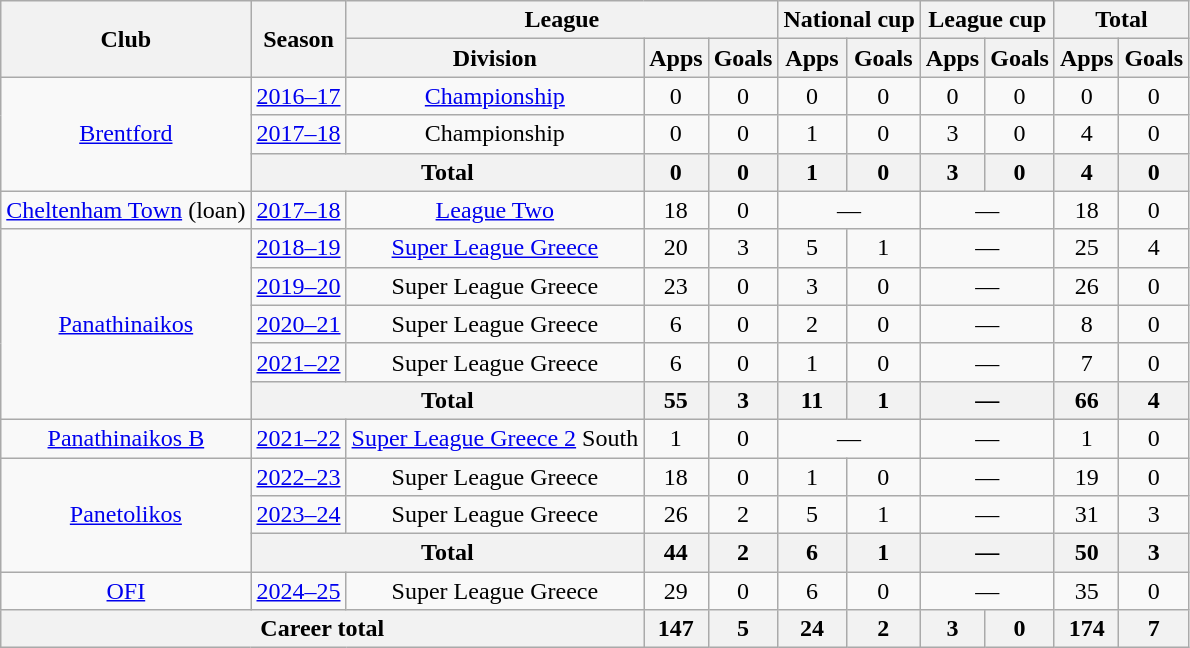<table class="wikitable" style="text-align: center;">
<tr>
<th rowspan="2">Club</th>
<th rowspan="2">Season</th>
<th colspan="3">League</th>
<th colspan="2">National cup</th>
<th colspan="2">League cup</th>
<th colspan="2">Total</th>
</tr>
<tr>
<th>Division</th>
<th>Apps</th>
<th>Goals</th>
<th>Apps</th>
<th>Goals</th>
<th>Apps</th>
<th>Goals</th>
<th>Apps</th>
<th>Goals</th>
</tr>
<tr>
<td rowspan="3"><a href='#'>Brentford</a></td>
<td><a href='#'>2016–17</a></td>
<td><a href='#'>Championship</a></td>
<td>0</td>
<td>0</td>
<td>0</td>
<td>0</td>
<td>0</td>
<td>0</td>
<td>0</td>
<td>0</td>
</tr>
<tr>
<td><a href='#'>2017–18</a></td>
<td>Championship</td>
<td>0</td>
<td>0</td>
<td>1</td>
<td>0</td>
<td>3</td>
<td>0</td>
<td>4</td>
<td>0</td>
</tr>
<tr>
<th colspan="2">Total</th>
<th>0</th>
<th>0</th>
<th>1</th>
<th>0</th>
<th>3</th>
<th>0</th>
<th>4</th>
<th>0</th>
</tr>
<tr>
<td><a href='#'>Cheltenham Town</a> (loan)</td>
<td><a href='#'>2017–18</a></td>
<td><a href='#'>League Two</a></td>
<td>18</td>
<td>0</td>
<td colspan="2">—</td>
<td colspan="2">—</td>
<td>18</td>
<td>0</td>
</tr>
<tr>
<td rowspan="5"><a href='#'>Panathinaikos</a></td>
<td><a href='#'>2018–19</a></td>
<td><a href='#'>Super League Greece</a></td>
<td>20</td>
<td>3</td>
<td>5</td>
<td>1</td>
<td colspan="2">—</td>
<td>25</td>
<td>4</td>
</tr>
<tr>
<td><a href='#'>2019–20</a></td>
<td>Super League Greece</td>
<td>23</td>
<td>0</td>
<td>3</td>
<td>0</td>
<td colspan="2">—</td>
<td>26</td>
<td>0</td>
</tr>
<tr>
<td><a href='#'>2020–21</a></td>
<td>Super League Greece</td>
<td>6</td>
<td>0</td>
<td>2</td>
<td>0</td>
<td colspan="2">—</td>
<td>8</td>
<td>0</td>
</tr>
<tr>
<td><a href='#'>2021–22</a></td>
<td>Super League Greece</td>
<td>6</td>
<td>0</td>
<td>1</td>
<td>0</td>
<td colspan="2">—</td>
<td>7</td>
<td>0</td>
</tr>
<tr>
<th colspan="2">Total</th>
<th>55</th>
<th>3</th>
<th>11</th>
<th>1</th>
<th colspan="2">—</th>
<th>66</th>
<th>4</th>
</tr>
<tr>
<td><a href='#'>Panathinaikos B</a></td>
<td><a href='#'>2021–22</a></td>
<td><a href='#'>Super League Greece 2</a> South</td>
<td>1</td>
<td>0</td>
<td colspan="2">—</td>
<td colspan="2">—</td>
<td>1</td>
<td>0</td>
</tr>
<tr>
<td rowspan="3"><a href='#'>Panetolikos</a></td>
<td><a href='#'>2022–23</a></td>
<td>Super League Greece</td>
<td>18</td>
<td>0</td>
<td>1</td>
<td>0</td>
<td colspan="2">—</td>
<td>19</td>
<td>0</td>
</tr>
<tr>
<td><a href='#'>2023–24</a></td>
<td>Super League Greece</td>
<td>26</td>
<td>2</td>
<td>5</td>
<td>1</td>
<td colspan="2">—</td>
<td>31</td>
<td>3</td>
</tr>
<tr>
<th colspan="2">Total</th>
<th>44</th>
<th>2</th>
<th>6</th>
<th>1</th>
<th colspan="2">—</th>
<th>50</th>
<th>3</th>
</tr>
<tr>
<td><a href='#'>OFI</a></td>
<td><a href='#'>2024–25</a></td>
<td>Super League Greece</td>
<td>29</td>
<td>0</td>
<td>6</td>
<td>0</td>
<td colspan="2">—</td>
<td>35</td>
<td>0</td>
</tr>
<tr>
<th colspan="3">Career total</th>
<th>147</th>
<th>5</th>
<th>24</th>
<th>2</th>
<th>3</th>
<th>0</th>
<th>174</th>
<th>7</th>
</tr>
</table>
